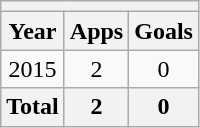<table class="wikitable" style="text-align:center">
<tr>
<th colspan=3></th>
</tr>
<tr>
<th>Year</th>
<th>Apps</th>
<th>Goals</th>
</tr>
<tr>
<td>2015</td>
<td>2</td>
<td>0</td>
</tr>
<tr>
<th>Total</th>
<th>2</th>
<th>0</th>
</tr>
</table>
